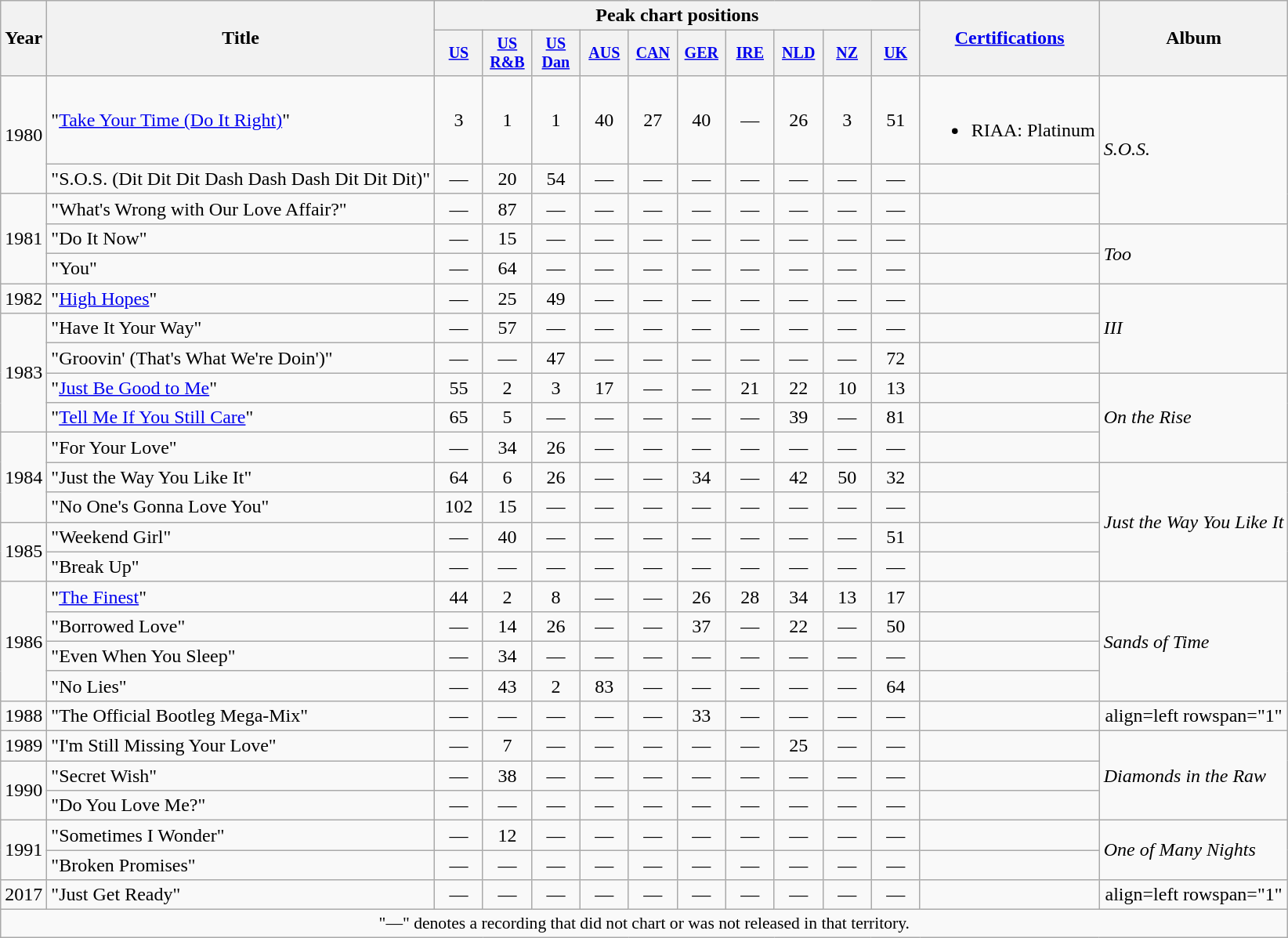<table class="wikitable" style="text-align:center;">
<tr>
<th rowspan="2">Year</th>
<th rowspan="2">Title</th>
<th colspan="10">Peak chart positions</th>
<th rowspan="2"><a href='#'>Certifications</a></th>
<th rowspan="2">Album</th>
</tr>
<tr style="font-size:smaller;">
<th width="35"><a href='#'>US</a><br></th>
<th width="35"><a href='#'>US<br>R&B</a><br></th>
<th width="35"><a href='#'>US<br>Dan</a><br></th>
<th width="35"><a href='#'>AUS</a><br></th>
<th width="35"><a href='#'>CAN</a><br></th>
<th width="35"><a href='#'>GER</a><br></th>
<th width="35"><a href='#'>IRE</a><br></th>
<th width="35"><a href='#'>NLD</a><br></th>
<th width="35"><a href='#'>NZ</a><br></th>
<th width="35"><a href='#'>UK</a><br></th>
</tr>
<tr>
<td rowspan="2">1980</td>
<td align="left">"<a href='#'>Take Your Time (Do It Right)</a>"</td>
<td>3</td>
<td>1</td>
<td>1</td>
<td>40</td>
<td>27</td>
<td>40</td>
<td>—</td>
<td>26</td>
<td>3</td>
<td>51</td>
<td align=left><br><ul><li>RIAA: Platinum</li></ul></td>
<td align=left rowspan="3"><em>S.O.S.</em></td>
</tr>
<tr>
<td align="left">"S.O.S. (Dit Dit Dit Dash Dash Dash Dit Dit Dit)"</td>
<td>—</td>
<td>20</td>
<td>54</td>
<td>—</td>
<td>—</td>
<td>—</td>
<td>—</td>
<td>—</td>
<td>—</td>
<td>—</td>
<td align=left></td>
</tr>
<tr>
<td rowspan="3">1981</td>
<td align="left">"What's Wrong with Our Love Affair?"</td>
<td>—</td>
<td>87</td>
<td>—</td>
<td>—</td>
<td>—</td>
<td>—</td>
<td>—</td>
<td>—</td>
<td>—</td>
<td>—</td>
<td align=left></td>
</tr>
<tr>
<td align="left">"Do It Now"</td>
<td>—</td>
<td>15</td>
<td>—</td>
<td>—</td>
<td>—</td>
<td>—</td>
<td>—</td>
<td>—</td>
<td>—</td>
<td>—</td>
<td align=left></td>
<td align=left rowspan="2"><em>Too</em></td>
</tr>
<tr>
<td align="left">"You"</td>
<td>—</td>
<td>64</td>
<td>—</td>
<td>—</td>
<td>—</td>
<td>—</td>
<td>—</td>
<td>—</td>
<td>—</td>
<td>—</td>
<td align=left></td>
</tr>
<tr>
<td rowspan="1">1982</td>
<td align="left">"<a href='#'>High Hopes</a>"</td>
<td>—</td>
<td>25</td>
<td>49</td>
<td>—</td>
<td>—</td>
<td>—</td>
<td>—</td>
<td>—</td>
<td>—</td>
<td>—</td>
<td align=left></td>
<td align=left rowspan="3"><em>III</em></td>
</tr>
<tr>
<td rowspan="4">1983</td>
<td align="left">"Have It Your Way"</td>
<td>—</td>
<td>57</td>
<td>—</td>
<td>—</td>
<td>—</td>
<td>—</td>
<td>—</td>
<td>—</td>
<td>—</td>
<td>—</td>
<td align=left></td>
</tr>
<tr>
<td align="left">"Groovin' (That's What We're Doin')"</td>
<td>—</td>
<td>—</td>
<td>47</td>
<td>—</td>
<td>—</td>
<td>—</td>
<td>—</td>
<td>—</td>
<td>—</td>
<td>72</td>
<td align=left></td>
</tr>
<tr>
<td align="left">"<a href='#'>Just Be Good to Me</a>"</td>
<td>55</td>
<td>2</td>
<td>3</td>
<td>17</td>
<td>—</td>
<td>—</td>
<td>21</td>
<td>22</td>
<td>10</td>
<td>13</td>
<td align=left></td>
<td align=left rowspan="3"><em>On the Rise</em></td>
</tr>
<tr>
<td align="left">"<a href='#'>Tell Me If You Still Care</a>"</td>
<td>65</td>
<td>5</td>
<td>—</td>
<td>—</td>
<td>—</td>
<td>—</td>
<td>—</td>
<td>39</td>
<td>—</td>
<td>81</td>
<td align=left></td>
</tr>
<tr>
<td rowspan="3">1984</td>
<td align="left">"For Your Love"</td>
<td>—</td>
<td>34</td>
<td>26</td>
<td>—</td>
<td>—</td>
<td>—</td>
<td>—</td>
<td>—</td>
<td>—</td>
<td>—</td>
<td align=left></td>
</tr>
<tr>
<td align="left">"Just the Way You Like It"</td>
<td>64</td>
<td>6</td>
<td>26</td>
<td>—</td>
<td>—</td>
<td>34</td>
<td>—</td>
<td>42</td>
<td>50</td>
<td>32</td>
<td align=left></td>
<td align=left rowspan="4"><em>Just the Way You Like It</em></td>
</tr>
<tr>
<td align="left">"No One's Gonna Love You"</td>
<td>102</td>
<td>15</td>
<td>—</td>
<td>—</td>
<td>—</td>
<td>—</td>
<td>—</td>
<td>—</td>
<td>—</td>
<td>—</td>
<td align=left></td>
</tr>
<tr>
<td rowspan="2">1985</td>
<td align="left">"Weekend Girl"</td>
<td>—</td>
<td>40</td>
<td>—</td>
<td>—</td>
<td>—</td>
<td>—</td>
<td>—</td>
<td>—</td>
<td>—</td>
<td>51</td>
<td align=left></td>
</tr>
<tr>
<td align="left">"Break Up"</td>
<td>—</td>
<td>—</td>
<td>—</td>
<td>—</td>
<td>—</td>
<td>—</td>
<td>—</td>
<td>—</td>
<td>—</td>
<td>—</td>
<td align=left></td>
</tr>
<tr>
<td rowspan="4">1986</td>
<td align="left">"<a href='#'>The Finest</a>"</td>
<td>44</td>
<td>2</td>
<td>8</td>
<td>—</td>
<td>—</td>
<td>26</td>
<td>28</td>
<td>34</td>
<td>13</td>
<td>17</td>
<td align=left></td>
<td align=left rowspan="4"><em>Sands of Time</em></td>
</tr>
<tr>
<td align="left">"Borrowed Love"</td>
<td>—</td>
<td>14</td>
<td>26</td>
<td>—</td>
<td>—</td>
<td>37</td>
<td>—</td>
<td>22</td>
<td>—</td>
<td>50</td>
<td align=left></td>
</tr>
<tr>
<td align="left">"Even When You Sleep"</td>
<td>—</td>
<td>34</td>
<td>—</td>
<td>—</td>
<td>—</td>
<td>—</td>
<td>—</td>
<td>—</td>
<td>—</td>
<td>—</td>
<td align=left></td>
</tr>
<tr>
<td align="left">"No Lies"</td>
<td>—</td>
<td>43</td>
<td>2</td>
<td>83</td>
<td>—</td>
<td>—</td>
<td>—</td>
<td>—</td>
<td>—</td>
<td>64</td>
<td align=left></td>
</tr>
<tr>
<td rowspan="1">1988</td>
<td align="left">"The Official Bootleg Mega-Mix"</td>
<td>—</td>
<td>—</td>
<td>—</td>
<td>—</td>
<td>—</td>
<td>33</td>
<td>—</td>
<td>—</td>
<td>—</td>
<td>—</td>
<td align=left></td>
<td>align=left rowspan="1" </td>
</tr>
<tr>
<td rowspan="1">1989</td>
<td align="left">"I'm Still Missing Your Love"</td>
<td>—</td>
<td>7</td>
<td>—</td>
<td>—</td>
<td>—</td>
<td>—</td>
<td>—</td>
<td>25</td>
<td>—</td>
<td>—</td>
<td align=left></td>
<td align=left rowspan="3"><em>Diamonds in the Raw</em></td>
</tr>
<tr>
<td rowspan="2">1990</td>
<td align="left">"Secret Wish"</td>
<td>—</td>
<td>38</td>
<td>—</td>
<td>—</td>
<td>—</td>
<td>—</td>
<td>—</td>
<td>—</td>
<td>—</td>
<td>—</td>
<td align=left></td>
</tr>
<tr>
<td align="left">"Do You Love Me?"</td>
<td>—</td>
<td>—</td>
<td>—</td>
<td>—</td>
<td>—</td>
<td>—</td>
<td>—</td>
<td>—</td>
<td>—</td>
<td>—</td>
<td align=left></td>
</tr>
<tr>
<td rowspan="2">1991</td>
<td align="left">"Sometimes I Wonder"</td>
<td>—</td>
<td>12</td>
<td>—</td>
<td>—</td>
<td>—</td>
<td>—</td>
<td>—</td>
<td>—</td>
<td>—</td>
<td>—</td>
<td align=left></td>
<td align=left rowspan="2"><em>One of Many Nights</em></td>
</tr>
<tr>
<td align="left">"Broken Promises"</td>
<td>—</td>
<td>—</td>
<td>—</td>
<td>—</td>
<td>—</td>
<td>—</td>
<td>—</td>
<td>—</td>
<td>—</td>
<td>—</td>
<td align=left></td>
</tr>
<tr>
<td rowspan="1">2017</td>
<td align="left">"Just Get Ready"</td>
<td>—</td>
<td>—</td>
<td>—</td>
<td>—</td>
<td>—</td>
<td>—</td>
<td>—</td>
<td>—</td>
<td>—</td>
<td>—</td>
<td align=left></td>
<td>align=left rowspan="1" </td>
</tr>
<tr>
<td colspan="15" style="font-size:90%">"—" denotes a recording that did not chart or was not released in that territory.</td>
</tr>
</table>
